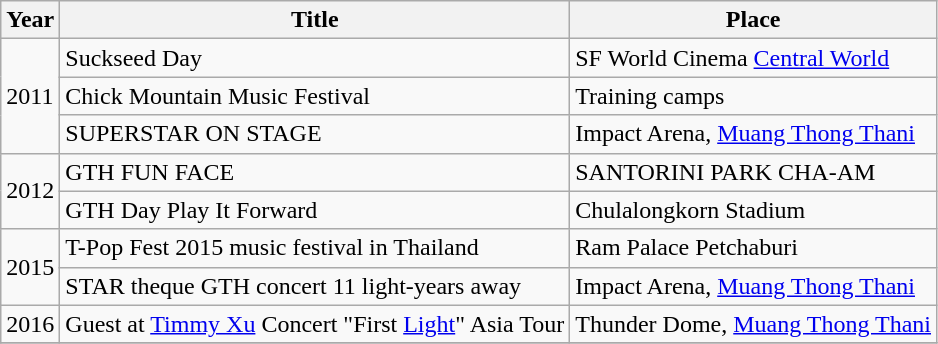<table class="wikitable">
<tr>
<th>Year</th>
<th>Title</th>
<th>Place</th>
</tr>
<tr>
<td rowspan="3">2011</td>
<td>Suckseed Day</td>
<td>SF World Cinema <a href='#'>Central World</a></td>
</tr>
<tr>
<td>Chick Mountain Music Festival</td>
<td>Training camps</td>
</tr>
<tr>
<td>SUPERSTAR ON STAGE</td>
<td>Impact Arena, <a href='#'>Muang Thong Thani</a></td>
</tr>
<tr>
<td rowspan="2">2012</td>
<td>GTH FUN FACE</td>
<td>SANTORINI PARK CHA-AM</td>
</tr>
<tr>
<td>GTH Day Play It Forward</td>
<td>Chulalongkorn Stadium</td>
</tr>
<tr>
<td rowspan="2">2015</td>
<td>T-Pop Fest 2015 music festival in Thailand</td>
<td>Ram Palace Petchaburi</td>
</tr>
<tr>
<td>STAR theque GTH concert 11 light-years away</td>
<td>Impact Arena, <a href='#'>Muang Thong Thani</a></td>
</tr>
<tr>
<td rowspan="1">2016</td>
<td>Guest at <a href='#'>Timmy Xu</a> Concert "First <a href='#'>Light</a>" Asia Tour</td>
<td>Thunder Dome, <a href='#'>Muang Thong Thani</a></td>
</tr>
<tr>
</tr>
</table>
